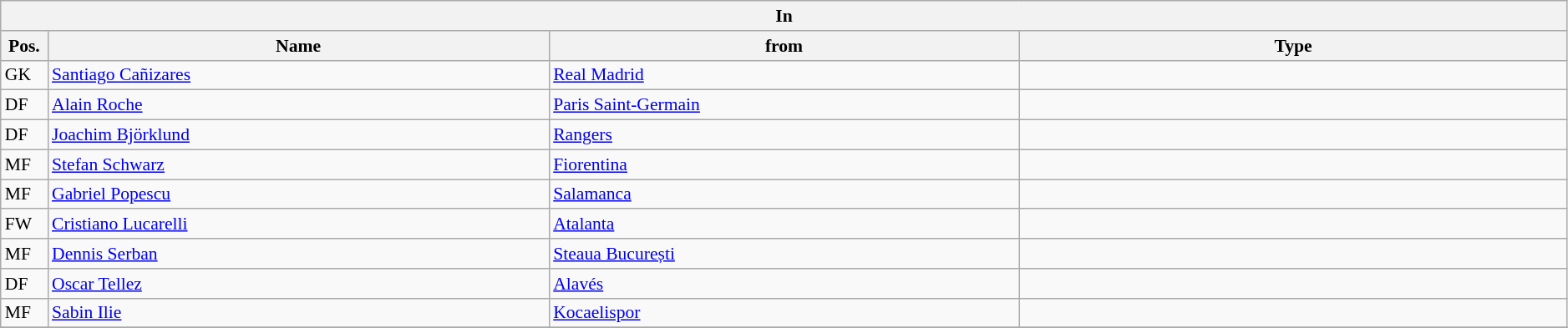<table class="wikitable" style="font-size:90%;width:99%;">
<tr>
<th colspan="4">In</th>
</tr>
<tr>
<th width=3%>Pos.</th>
<th width=32%>Name</th>
<th width=30%>from</th>
<th width=35%>Type</th>
</tr>
<tr>
<td>GK</td>
<td><a href='#'>Santiago Cañizares</a></td>
<td><a href='#'>Real Madrid</a></td>
<td></td>
</tr>
<tr>
<td>DF</td>
<td><a href='#'>Alain Roche</a></td>
<td><a href='#'>Paris Saint-Germain</a></td>
<td></td>
</tr>
<tr>
<td>DF</td>
<td><a href='#'>Joachim Björklund</a></td>
<td><a href='#'>Rangers</a></td>
<td></td>
</tr>
<tr>
<td>MF</td>
<td><a href='#'>Stefan Schwarz</a></td>
<td><a href='#'>Fiorentina</a></td>
<td></td>
</tr>
<tr>
<td>MF</td>
<td><a href='#'>Gabriel Popescu</a></td>
<td><a href='#'>Salamanca</a></td>
<td></td>
</tr>
<tr>
<td>FW</td>
<td><a href='#'>Cristiano Lucarelli</a></td>
<td><a href='#'>Atalanta</a></td>
<td></td>
</tr>
<tr>
<td>MF</td>
<td><a href='#'>Dennis Serban</a></td>
<td><a href='#'>Steaua București</a></td>
<td></td>
</tr>
<tr>
<td>DF</td>
<td><a href='#'>Oscar Tellez</a></td>
<td><a href='#'>Alavés</a></td>
<td></td>
</tr>
<tr>
<td>MF</td>
<td><a href='#'>Sabin Ilie</a></td>
<td><a href='#'>Kocaelispor</a></td>
<td></td>
</tr>
<tr>
</tr>
</table>
